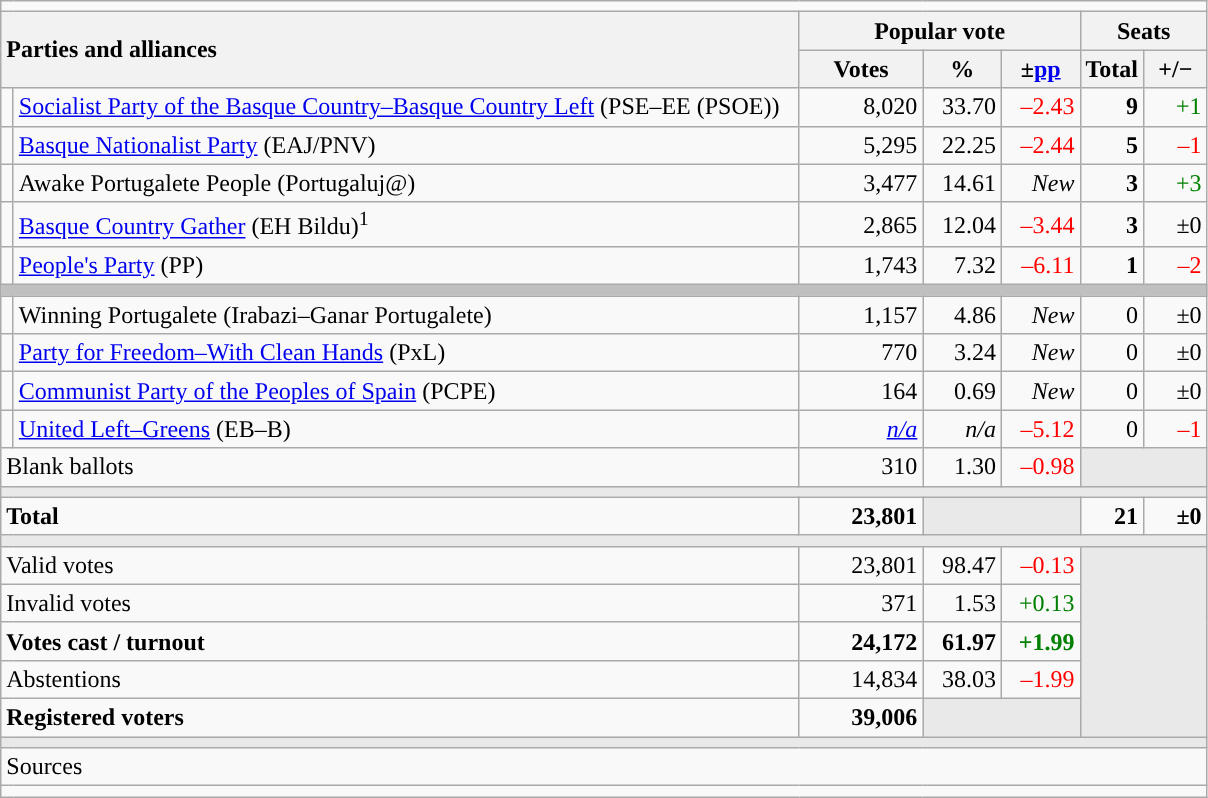<table class="wikitable" style="text-align:right;">
<tr>
<td colspan="7"></td>
</tr>
<tr>
<th style="text-align:left;" rowspan="2" colspan="2" width="525">Parties and alliances</th>
<th colspan="3">Popular vote</th>
<th colspan="2">Seats</th>
</tr>
<tr>
<th width="75">Votes</th>
<th width="45">%</th>
<th width="45">±<a href='#'>pp</a></th>
<th width="35">Total</th>
<th width="35">+/−</th>
</tr>
<tr>
<td width="1" style="color:inherit;background:"></td>
<td align="left"><a href='#'>Socialist Party of the Basque Country–Basque Country Left</a> (PSE–EE (PSOE))</td>
<td>8,020</td>
<td>33.70</td>
<td style="color:red;">–2.43</td>
<td><strong>9</strong></td>
<td style="color:green;">+1</td>
</tr>
<tr>
<td style="color:inherit;background:"></td>
<td align="left"><a href='#'>Basque Nationalist Party</a> (EAJ/PNV)</td>
<td>5,295</td>
<td>22.25</td>
<td style="color:red;">–2.44</td>
<td><strong>5</strong></td>
<td style="color:red;">–1</td>
</tr>
<tr>
<td style="color:inherit;background:"></td>
<td align="left">Awake Portugalete People (Portugaluj@)</td>
<td>3,477</td>
<td>14.61</td>
<td><em>New</em></td>
<td><strong>3</strong></td>
<td style="color:green;">+3</td>
</tr>
<tr>
<td style="color:inherit;background:"></td>
<td align="left"><a href='#'>Basque Country Gather</a> (EH Bildu)<sup>1</sup></td>
<td>2,865</td>
<td>12.04</td>
<td style="color:red;">–3.44</td>
<td><strong>3</strong></td>
<td>±0</td>
</tr>
<tr>
<td style="color:inherit;background:"></td>
<td align="left"><a href='#'>People's Party</a> (PP)</td>
<td>1,743</td>
<td>7.32</td>
<td style="color:red;">–6.11</td>
<td><strong>1</strong></td>
<td style="color:red;">–2</td>
</tr>
<tr>
<td colspan="7" bgcolor="#C0C0C0"></td>
</tr>
<tr>
<td style="color:inherit;background:"></td>
<td align="left">Winning Portugalete (Irabazi–Ganar Portugalete)</td>
<td>1,157</td>
<td>4.86</td>
<td><em>New</em></td>
<td>0</td>
<td>±0</td>
</tr>
<tr>
<td style="color:inherit;background:"></td>
<td align="left"><a href='#'>Party for Freedom–With Clean Hands</a> (PxL)</td>
<td>770</td>
<td>3.24</td>
<td><em>New</em></td>
<td>0</td>
<td>±0</td>
</tr>
<tr>
<td style="color:inherit;background:"></td>
<td align="left"><a href='#'>Communist Party of the Peoples of Spain</a> (PCPE)</td>
<td>164</td>
<td>0.69</td>
<td><em>New</em></td>
<td>0</td>
<td>±0</td>
</tr>
<tr>
<td style="color:inherit;background:"></td>
<td align="left"><a href='#'>United Left–Greens</a> (EB–B)</td>
<td><em><a href='#'>n/a</a></em></td>
<td><em>n/a</em></td>
<td style="color:red;">–5.12</td>
<td>0</td>
<td style="color:red;">–1</td>
</tr>
<tr>
<td align="left" colspan="2">Blank ballots</td>
<td>310</td>
<td>1.30</td>
<td style="color:red;">–0.98</td>
<td bgcolor="#E9E9E9" colspan="2"></td>
</tr>
<tr>
<td colspan="7" bgcolor="#E9E9E9"></td>
</tr>
<tr style="font-weight:bold;">
<td align="left" colspan="2">Total</td>
<td>23,801</td>
<td bgcolor="#E9E9E9" colspan="2"></td>
<td>21</td>
<td>±0</td>
</tr>
<tr>
<td colspan="7" bgcolor="#E9E9E9"></td>
</tr>
<tr>
<td align="left" colspan="2">Valid votes</td>
<td>23,801</td>
<td>98.47</td>
<td style="color:red;">–0.13</td>
<td bgcolor="#E9E9E9" colspan="2" rowspan="5"></td>
</tr>
<tr>
<td align="left" colspan="2">Invalid votes</td>
<td>371</td>
<td>1.53</td>
<td style="color:green;">+0.13</td>
</tr>
<tr style="font-weight:bold;">
<td align="left" colspan="2">Votes cast / turnout</td>
<td>24,172</td>
<td>61.97</td>
<td style="color:green;">+1.99</td>
</tr>
<tr>
<td align="left" colspan="2">Abstentions</td>
<td>14,834</td>
<td>38.03</td>
<td style="color:red;">–1.99</td>
</tr>
<tr style="font-weight:bold;">
<td align="left" colspan="2">Registered voters</td>
<td>39,006</td>
<td bgcolor="#E9E9E9" colspan="2"></td>
</tr>
<tr>
<td colspan="7" bgcolor="#E9E9E9"></td>
</tr>
<tr>
<td align="left" colspan="7">Sources</td>
</tr>
<tr>
<td colspan="7" style="text-align:left; max-width:790px;"></td>
</tr>
</table>
